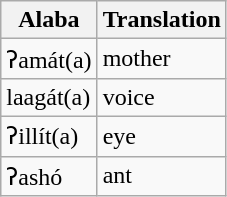<table class="wikitable">
<tr>
<th>Alaba</th>
<th>Translation</th>
</tr>
<tr>
<td>ʔamát(a)</td>
<td>mother</td>
</tr>
<tr>
<td>laagát(a)</td>
<td>voice</td>
</tr>
<tr>
<td>ʔillít(a)</td>
<td>eye</td>
</tr>
<tr>
<td>ʔashó</td>
<td>ant</td>
</tr>
</table>
